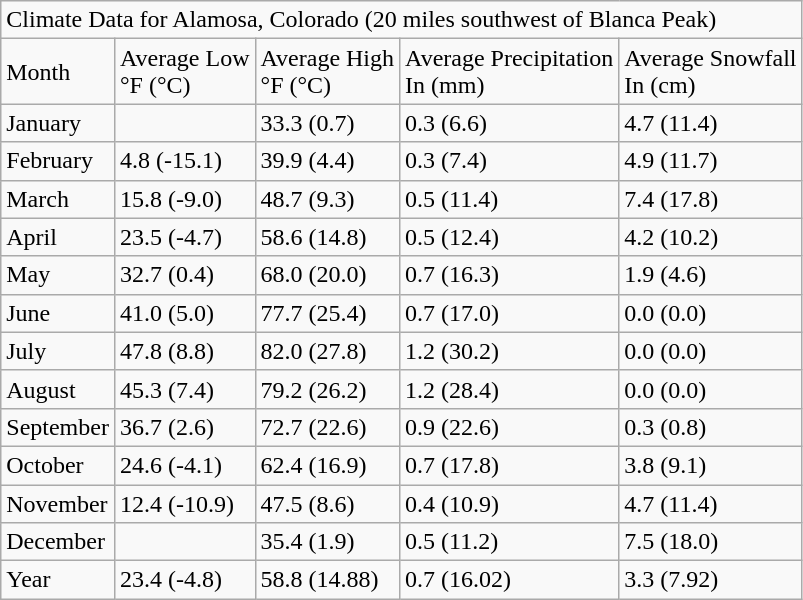<table class="wikitable">
<tr>
<td colspan="5">Climate Data for Alamosa, Colorado (20 miles southwest of Blanca Peak) </td>
</tr>
<tr>
<td>Month</td>
<td>Average Low<br>°F (°C)</td>
<td>Average High<br>°F (°C)</td>
<td>Average Precipitation<br>In (mm)</td>
<td>Average Snowfall<br>In (cm)</td>
</tr>
<tr>
<td>January</td>
<td></td>
<td>33.3 (0.7)</td>
<td>0.3 (6.6)</td>
<td>4.7 (11.4)</td>
</tr>
<tr>
<td>February</td>
<td>4.8 (-15.1)</td>
<td>39.9 (4.4)</td>
<td>0.3 (7.4)</td>
<td>4.9 (11.7)</td>
</tr>
<tr>
<td>March</td>
<td>15.8 (-9.0)</td>
<td>48.7 (9.3)</td>
<td>0.5 (11.4)</td>
<td>7.4 (17.8)</td>
</tr>
<tr>
<td>April</td>
<td>23.5 (-4.7)</td>
<td>58.6 (14.8)</td>
<td>0.5 (12.4)</td>
<td>4.2 (10.2)</td>
</tr>
<tr>
<td>May</td>
<td>32.7 (0.4)</td>
<td>68.0 (20.0)</td>
<td>0.7 (16.3)</td>
<td>1.9 (4.6)</td>
</tr>
<tr>
<td>June</td>
<td>41.0 (5.0)</td>
<td>77.7 (25.4)</td>
<td>0.7 (17.0)</td>
<td>0.0 (0.0)</td>
</tr>
<tr>
<td>July</td>
<td>47.8 (8.8)</td>
<td>82.0 (27.8)</td>
<td>1.2 (30.2)</td>
<td>0.0 (0.0)</td>
</tr>
<tr>
<td>August</td>
<td>45.3 (7.4)</td>
<td>79.2 (26.2)</td>
<td>1.2 (28.4)</td>
<td>0.0 (0.0)</td>
</tr>
<tr>
<td>September</td>
<td>36.7 (2.6)</td>
<td>72.7 (22.6)</td>
<td>0.9 (22.6)</td>
<td>0.3 (0.8)</td>
</tr>
<tr>
<td>October</td>
<td>24.6 (-4.1)</td>
<td>62.4 (16.9)</td>
<td>0.7 (17.8)</td>
<td>3.8 (9.1)</td>
</tr>
<tr>
<td>November</td>
<td>12.4 (-10.9)</td>
<td>47.5 (8.6)</td>
<td>0.4 (10.9)</td>
<td>4.7 (11.4)</td>
</tr>
<tr>
<td>December</td>
<td></td>
<td>35.4 (1.9)</td>
<td>0.5 (11.2)</td>
<td>7.5 (18.0)</td>
</tr>
<tr>
<td>Year</td>
<td>23.4 (-4.8)</td>
<td>58.8 (14.88)</td>
<td>0.7 (16.02)</td>
<td>3.3 (7.92)</td>
</tr>
</table>
